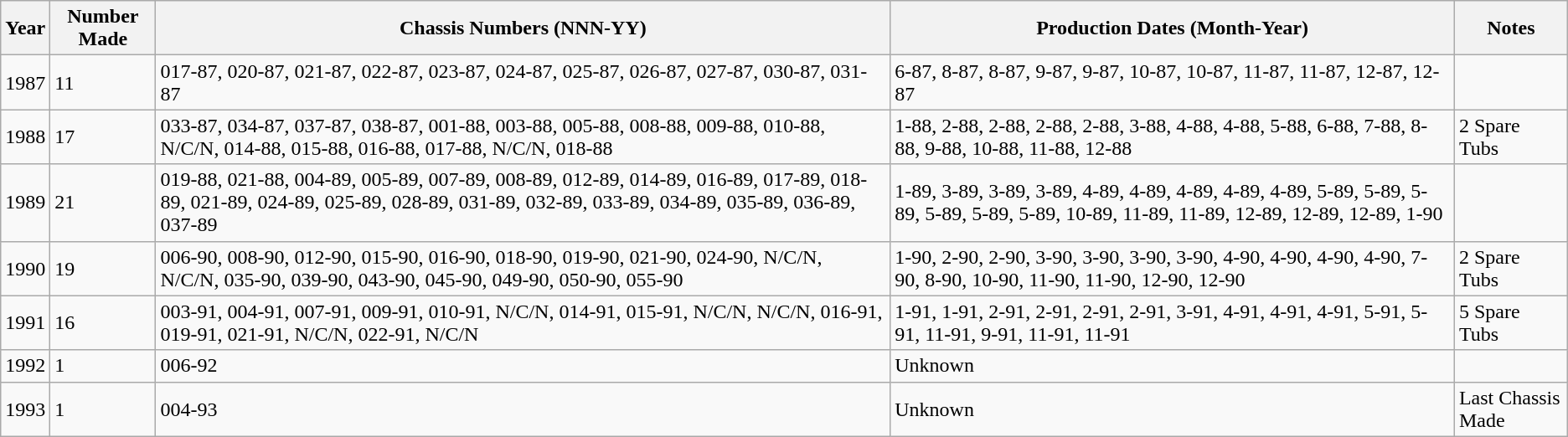<table class="wikitable">
<tr>
<th>Year</th>
<th>Number Made</th>
<th>Chassis Numbers (NNN-YY)</th>
<th>Production Dates (Month-Year)</th>
<th>Notes</th>
</tr>
<tr>
<td>1987</td>
<td>11</td>
<td>017-87, 020-87, 021-87, 022-87, 023-87, 024-87, 025-87, 026-87, 027-87, 030-87, 031-87</td>
<td>6-87, 8-87, 8-87, 9-87, 9-87, 10-87, 10-87, 11-87, 11-87, 12-87, 12-87</td>
<td></td>
</tr>
<tr>
<td>1988</td>
<td>17</td>
<td>033-87, 034-87, 037-87, 038-87, 001-88, 003-88, 005-88, 008-88, 009-88, 010-88, N/C/N, 014-88, 015-88, 016-88, 017-88, N/C/N, 018-88</td>
<td>1-88, 2-88, 2-88, 2-88, 2-88, 3-88, 4-88, 4-88, 5-88, 6-88, 7-88, 8-88, 9-88, 10-88, 11-88, 12-88</td>
<td>2 Spare Tubs</td>
</tr>
<tr>
<td>1989</td>
<td>21</td>
<td>019-88, 021-88, 004-89, 005-89, 007-89, 008-89, 012-89, 014-89, 016-89, 017-89, 018-89, 021-89, 024-89, 025-89, 028-89, 031-89, 032-89, 033-89, 034-89, 035-89, 036-89, 037-89</td>
<td>1-89, 3-89, 3-89, 3-89, 4-89, 4-89, 4-89, 4-89, 4-89, 5-89, 5-89, 5-89, 5-89, 5-89, 5-89, 10-89, 11-89, 11-89, 12-89, 12-89, 12-89, 1-90</td>
<td></td>
</tr>
<tr>
<td>1990</td>
<td>19</td>
<td>006-90, 008-90, 012-90, 015-90, 016-90, 018-90, 019-90, 021-90, 024-90, N/C/N, N/C/N, 035-90, 039-90, 043-90, 045-90, 049-90, 050-90, 055-90</td>
<td>1-90, 2-90, 2-90, 3-90, 3-90, 3-90, 3-90, 4-90, 4-90, 4-90, 4-90, 7-90, 8-90, 10-90, 11-90, 11-90, 12-90, 12-90</td>
<td>2 Spare Tubs</td>
</tr>
<tr>
<td>1991</td>
<td>16</td>
<td>003-91, 004-91, 007-91, 009-91, 010-91, N/C/N, 014-91, 015-91, N/C/N, N/C/N, 016-91, 019-91, 021-91, N/C/N, 022-91, N/C/N</td>
<td>1-91, 1-91, 2-91, 2-91, 2-91, 2-91, 3-91, 4-91, 4-91, 4-91, 5-91, 5-91, 11-91, 9-91, 11-91, 11-91</td>
<td>5 Spare Tubs</td>
</tr>
<tr>
<td>1992</td>
<td>1</td>
<td>006-92</td>
<td>Unknown</td>
<td></td>
</tr>
<tr>
<td>1993</td>
<td>1</td>
<td>004-93</td>
<td>Unknown</td>
<td>Last Chassis Made</td>
</tr>
</table>
